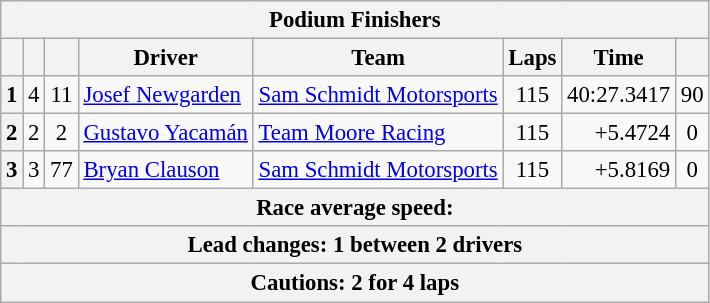<table class="wikitable" style="font-size:95%;">
<tr>
<th colspan=9>Podium Finishers</th>
</tr>
<tr>
<th></th>
<th></th>
<th></th>
<th>Driver</th>
<th>Team</th>
<th>Laps</th>
<th>Time</th>
<th></th>
</tr>
<tr>
<th>1</th>
<td align=center>4</td>
<td align=center>11</td>
<td> <a href='#'>Josef Newgarden</a></td>
<td><a href='#'>Sam Schmidt Motorsports</a></td>
<td align=center>115</td>
<td align=right>40:27.3417</td>
<td align=center>90</td>
</tr>
<tr>
<th>2</th>
<td align=center>2</td>
<td align=center>2</td>
<td> <a href='#'>Gustavo Yacamán</a></td>
<td><a href='#'>Team Moore Racing</a></td>
<td align=center>115</td>
<td align=right>+5.4724</td>
<td align=center>0</td>
</tr>
<tr>
<th>3</th>
<td align=center>3</td>
<td align=center>77</td>
<td> <a href='#'>Bryan Clauson</a></td>
<td><a href='#'>Sam Schmidt Motorsports</a></td>
<td align=center>115</td>
<td align=right>+5.8169</td>
<td align=center>0</td>
</tr>
<tr>
<th colspan=9>Race average speed: </th>
</tr>
<tr>
<th colspan=9>Lead changes: 1 between 2 drivers</th>
</tr>
<tr>
<th colspan=9>Cautions: 2 for 4 laps</th>
</tr>
</table>
